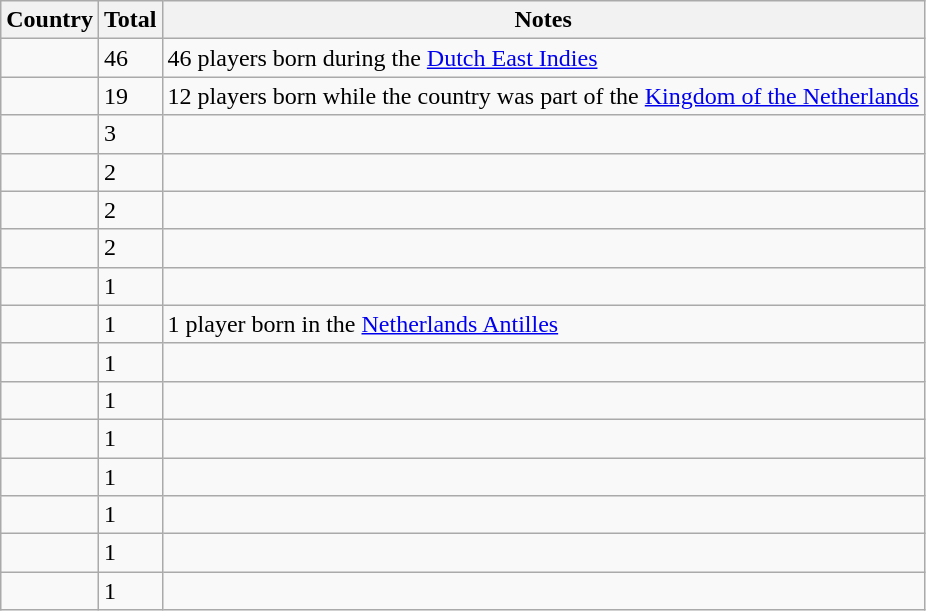<table class="wikitable sortable">
<tr>
<th>Country</th>
<th>Total</th>
<th>Notes</th>
</tr>
<tr>
<td></td>
<td>46</td>
<td>46 players born during the <a href='#'>Dutch East Indies</a></td>
</tr>
<tr>
<td></td>
<td>19</td>
<td>12 players born while the country was part of the <a href='#'>Kingdom of the Netherlands</a></td>
</tr>
<tr>
<td></td>
<td>3</td>
<td></td>
</tr>
<tr>
<td></td>
<td>2</td>
<td></td>
</tr>
<tr>
<td></td>
<td>2</td>
<td></td>
</tr>
<tr>
<td></td>
<td>2</td>
<td></td>
</tr>
<tr>
<td></td>
<td>1</td>
<td></td>
</tr>
<tr>
<td></td>
<td>1</td>
<td>1 player born in the <a href='#'>Netherlands Antilles</a></td>
</tr>
<tr>
<td></td>
<td>1</td>
<td></td>
</tr>
<tr>
<td></td>
<td>1</td>
<td></td>
</tr>
<tr>
<td></td>
<td>1</td>
<td></td>
</tr>
<tr>
<td></td>
<td>1</td>
<td></td>
</tr>
<tr>
<td></td>
<td>1</td>
<td></td>
</tr>
<tr>
<td></td>
<td>1</td>
<td></td>
</tr>
<tr>
<td></td>
<td>1</td>
<td></td>
</tr>
</table>
